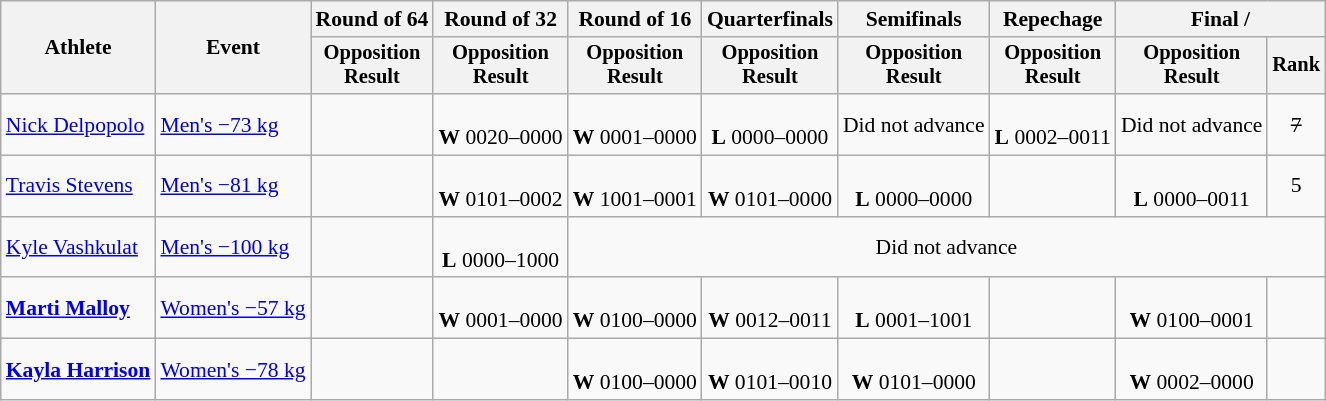<table class=wikitable style=font-size:90%;text-align:center>
<tr>
<th rowspan=2>Athlete</th>
<th rowspan=2>Event</th>
<th>Round of 64</th>
<th>Round of 32</th>
<th>Round of 16</th>
<th>Quarterfinals</th>
<th>Semifinals</th>
<th>Repechage</th>
<th colspan=2>Final / </th>
</tr>
<tr style=font-size:95%>
<th>Opposition<br>Result</th>
<th>Opposition<br>Result</th>
<th>Opposition<br>Result</th>
<th>Opposition<br>Result</th>
<th>Opposition<br>Result</th>
<th>Opposition<br>Result</th>
<th>Opposition<br>Result</th>
<th>Rank</th>
</tr>
<tr>
<td align=left><a href='#'>Nick Delpopolo</a></td>
<td align=left><a href='#'>Men's −73 kg</a></td>
<td></td>
<td><br><strong>W</strong> 0020–0000</td>
<td><br><strong>W</strong> 0001–0000</td>
<td><br><strong>L</strong> 0000–0000</td>
<td>Did not advance</td>
<td><br><strong>L</strong> 0002–0011</td>
<td>Did not advance</td>
<td><s>7</s><br></td>
</tr>
<tr>
<td align=left><a href='#'>Travis Stevens</a></td>
<td align=left><a href='#'>Men's −81 kg</a></td>
<td></td>
<td><br><strong>W</strong> 0101–0002</td>
<td><br><strong>W</strong> 1001–0001</td>
<td><br><strong>W</strong> 0101–0000</td>
<td><br><strong>L</strong> 0000–0000</td>
<td></td>
<td><br><strong>L</strong> 0000–0011</td>
<td>5</td>
</tr>
<tr>
<td align=left><a href='#'>Kyle Vashkulat</a></td>
<td align=left><a href='#'>Men's −100 kg</a></td>
<td></td>
<td><br><strong>L</strong> 0000–1000</td>
<td colspan=6>Did not advance</td>
</tr>
<tr>
<td align=left><strong><a href='#'>Marti Malloy</a></strong></td>
<td align=left><a href='#'>Women's −57 kg</a></td>
<td></td>
<td><br><strong>W</strong> 0001–0000</td>
<td><br><strong>W</strong> 0100–0000</td>
<td><br><strong>W</strong> 0012–0011</td>
<td><br><strong>L</strong> 0001–1001</td>
<td></td>
<td><br><strong>W</strong> 0100–0001</td>
<td></td>
</tr>
<tr>
<td align=left><strong><a href='#'>Kayla Harrison</a></strong></td>
<td align=left><a href='#'>Women's −78 kg</a></td>
<td></td>
<td></td>
<td><br><strong>W</strong> 0100–0000</td>
<td><br><strong>W</strong> 0101–0010</td>
<td><br><strong>W</strong> 0101–0000</td>
<td></td>
<td><br><strong>W</strong> 0002–0000</td>
<td></td>
</tr>
</table>
